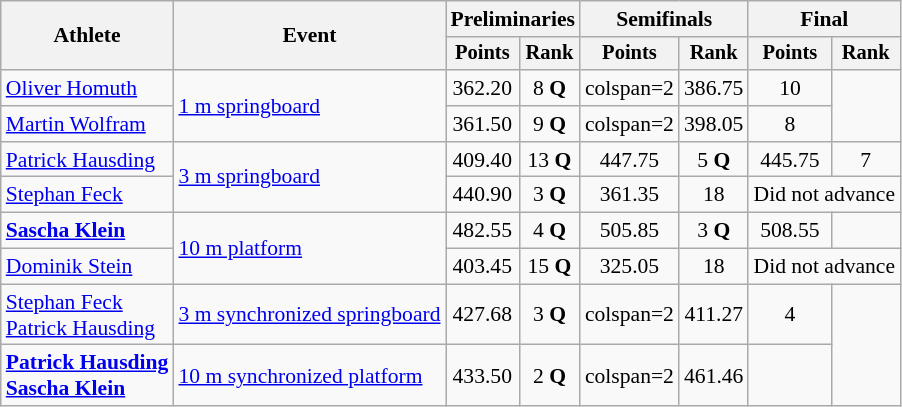<table class=wikitable style="font-size:90%;">
<tr>
<th rowspan="2">Athlete</th>
<th rowspan="2">Event</th>
<th colspan="2">Preliminaries</th>
<th colspan="2">Semifinals</th>
<th colspan="2">Final</th>
</tr>
<tr style="font-size:95%">
<th>Points</th>
<th>Rank</th>
<th>Points</th>
<th>Rank</th>
<th>Points</th>
<th>Rank</th>
</tr>
<tr align=center>
<td align=left><a href='#'>Oliver Homuth</a></td>
<td align=left rowspan=2><a href='#'>1 m springboard</a></td>
<td>362.20</td>
<td>8 <strong>Q</strong></td>
<td>colspan=2 </td>
<td>386.75</td>
<td>10</td>
</tr>
<tr align=center>
<td align=left><a href='#'>Martin Wolfram</a></td>
<td>361.50</td>
<td>9 <strong>Q</strong></td>
<td>colspan=2 </td>
<td>398.05</td>
<td>8</td>
</tr>
<tr align=center>
<td align=left><a href='#'>Patrick Hausding</a></td>
<td align=left rowspan=2><a href='#'>3 m springboard</a></td>
<td>409.40</td>
<td>13 <strong>Q</strong></td>
<td>447.75</td>
<td>5 <strong>Q</strong></td>
<td>445.75</td>
<td>7</td>
</tr>
<tr align=center>
<td align=left><a href='#'>Stephan Feck</a></td>
<td>440.90</td>
<td>3 <strong>Q</strong></td>
<td>361.35</td>
<td>18</td>
<td colspan=2>Did not advance</td>
</tr>
<tr align=center>
<td align=left><strong><a href='#'>Sascha Klein</a></strong></td>
<td align=left rowspan=2><a href='#'>10 m platform</a></td>
<td>482.55</td>
<td>4 <strong>Q</strong></td>
<td>505.85</td>
<td>3 <strong>Q</strong></td>
<td>508.55</td>
<td></td>
</tr>
<tr align=center>
<td align=left><a href='#'>Dominik Stein</a></td>
<td>403.45</td>
<td>15 <strong>Q</strong></td>
<td>325.05</td>
<td>18</td>
<td colspan=2>Did not advance</td>
</tr>
<tr align=center>
<td align=left><a href='#'>Stephan Feck</a><br><a href='#'>Patrick Hausding</a></td>
<td align=left><a href='#'>3 m synchronized springboard</a></td>
<td>427.68</td>
<td>3 <strong>Q</strong></td>
<td>colspan=2 </td>
<td>411.27</td>
<td>4</td>
</tr>
<tr align=center>
<td align=left><strong><a href='#'>Patrick Hausding</a></strong><br><strong><a href='#'>Sascha Klein</a></strong></td>
<td align=left><a href='#'>10 m synchronized platform</a></td>
<td>433.50</td>
<td>2 <strong>Q</strong></td>
<td>colspan=2 </td>
<td>461.46</td>
<td></td>
</tr>
</table>
